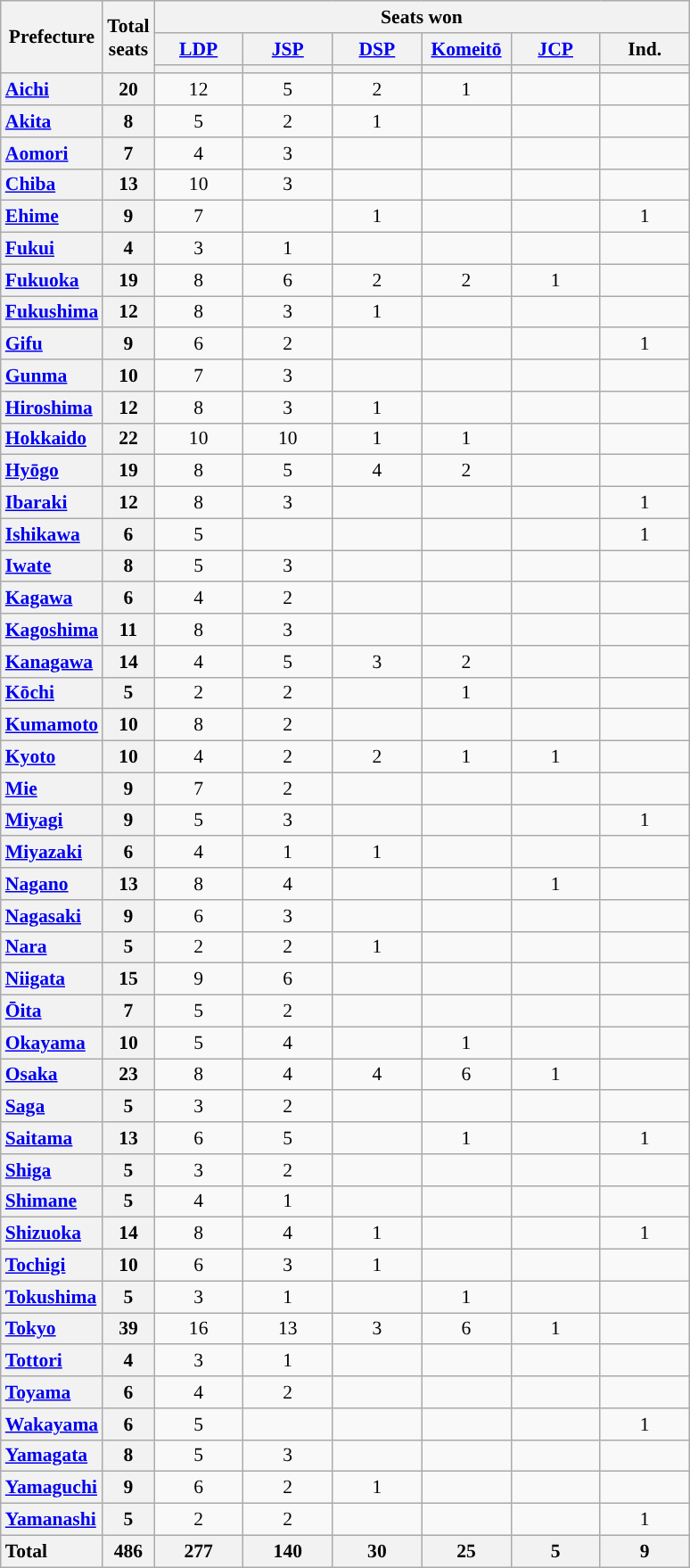<table class="wikitable" style="text-align:center; font-size: 0.9em;">
<tr>
<th rowspan="3">Prefecture</th>
<th rowspan="3">Total<br>seats</th>
<th colspan="6">Seats won</th>
</tr>
<tr>
<th class="unsortable" style="width:60px;"><a href='#'>LDP</a></th>
<th class="unsortable" style="width:60px;"><a href='#'>JSP</a></th>
<th class="unsortable" style="width:60px;"><a href='#'>DSP</a></th>
<th class="unsortable" style="width:60px;"><a href='#'>Komeitō</a></th>
<th class="unsortable" style="width:60px;"><a href='#'>JCP</a></th>
<th class="unsortable" style="width:60px;">Ind.</th>
</tr>
<tr>
<th style="background:"></th>
<th style="background:"></th>
<th style="background:"></th>
<th style="background:"></th>
<th style="background:"></th>
<th style="background:"></th>
</tr>
<tr>
<th style="text-align: left;"><a href='#'>Aichi</a></th>
<th>20</th>
<td>12</td>
<td>5</td>
<td>2</td>
<td>1</td>
<td></td>
<td></td>
</tr>
<tr>
<th style="text-align: left;"><a href='#'>Akita</a></th>
<th>8</th>
<td>5</td>
<td>2</td>
<td>1</td>
<td></td>
<td></td>
<td></td>
</tr>
<tr>
<th style="text-align: left;"><a href='#'>Aomori</a></th>
<th>7</th>
<td>4</td>
<td>3</td>
<td></td>
<td></td>
<td></td>
<td></td>
</tr>
<tr>
<th style="text-align: left;"><a href='#'>Chiba</a></th>
<th>13</th>
<td>10</td>
<td>3</td>
<td></td>
<td></td>
<td></td>
<td></td>
</tr>
<tr>
<th style="text-align: left;"><a href='#'>Ehime</a></th>
<th>9</th>
<td>7</td>
<td></td>
<td>1</td>
<td></td>
<td></td>
<td>1</td>
</tr>
<tr>
<th style="text-align: left;"><a href='#'>Fukui</a></th>
<th>4</th>
<td>3</td>
<td>1</td>
<td></td>
<td></td>
<td></td>
<td></td>
</tr>
<tr>
<th style="text-align: left;"><a href='#'>Fukuoka</a></th>
<th>19</th>
<td>8</td>
<td>6</td>
<td>2</td>
<td>2</td>
<td>1</td>
<td></td>
</tr>
<tr>
<th style="text-align: left;"><a href='#'>Fukushima</a></th>
<th>12</th>
<td>8</td>
<td>3</td>
<td>1</td>
<td></td>
<td></td>
<td></td>
</tr>
<tr>
<th style="text-align: left;"><a href='#'>Gifu</a></th>
<th>9</th>
<td>6</td>
<td>2</td>
<td></td>
<td></td>
<td></td>
<td>1</td>
</tr>
<tr>
<th style="text-align: left;"><a href='#'>Gunma</a></th>
<th>10</th>
<td>7</td>
<td>3</td>
<td></td>
<td></td>
<td></td>
<td></td>
</tr>
<tr>
<th style="text-align: left;"><a href='#'>Hiroshima</a></th>
<th>12</th>
<td>8</td>
<td>3</td>
<td>1</td>
<td></td>
<td></td>
<td></td>
</tr>
<tr>
<th style="text-align: left;"><a href='#'>Hokkaido</a></th>
<th>22</th>
<td>10</td>
<td>10</td>
<td>1</td>
<td>1</td>
<td></td>
<td></td>
</tr>
<tr>
<th style="text-align: left;"><a href='#'>Hyōgo</a></th>
<th>19</th>
<td>8</td>
<td>5</td>
<td>4</td>
<td>2</td>
<td></td>
<td></td>
</tr>
<tr>
<th style="text-align: left;"><a href='#'>Ibaraki</a></th>
<th>12</th>
<td>8</td>
<td>3</td>
<td></td>
<td></td>
<td></td>
<td>1</td>
</tr>
<tr>
<th style="text-align: left;"><a href='#'>Ishikawa</a></th>
<th>6</th>
<td>5</td>
<td></td>
<td></td>
<td></td>
<td></td>
<td>1</td>
</tr>
<tr>
<th style="text-align: left;"><a href='#'>Iwate</a></th>
<th>8</th>
<td>5</td>
<td>3</td>
<td></td>
<td></td>
<td></td>
<td></td>
</tr>
<tr>
<th style="text-align: left;"><a href='#'>Kagawa</a></th>
<th>6</th>
<td>4</td>
<td>2</td>
<td></td>
<td></td>
<td></td>
<td></td>
</tr>
<tr>
<th style="text-align: left;"><a href='#'>Kagoshima</a></th>
<th>11</th>
<td>8</td>
<td>3</td>
<td></td>
<td></td>
<td></td>
<td></td>
</tr>
<tr>
<th style="text-align: left;"><a href='#'>Kanagawa</a></th>
<th>14</th>
<td>4</td>
<td>5</td>
<td>3</td>
<td>2</td>
<td></td>
<td></td>
</tr>
<tr>
<th style="text-align: left;"><a href='#'>Kōchi</a></th>
<th>5</th>
<td>2</td>
<td>2</td>
<td></td>
<td>1</td>
<td></td>
<td></td>
</tr>
<tr>
<th style="text-align: left;"><a href='#'>Kumamoto</a></th>
<th>10</th>
<td>8</td>
<td>2</td>
<td></td>
<td></td>
<td></td>
<td></td>
</tr>
<tr>
<th style="text-align: left;"><a href='#'>Kyoto</a></th>
<th>10</th>
<td>4</td>
<td>2</td>
<td>2</td>
<td>1</td>
<td>1</td>
<td></td>
</tr>
<tr>
<th style="text-align: left;"><a href='#'>Mie</a></th>
<th>9</th>
<td>7</td>
<td>2</td>
<td></td>
<td></td>
<td></td>
<td></td>
</tr>
<tr>
<th style="text-align: left;"><a href='#'>Miyagi</a></th>
<th>9</th>
<td>5</td>
<td>3</td>
<td></td>
<td></td>
<td></td>
<td>1</td>
</tr>
<tr>
<th style="text-align: left;"><a href='#'>Miyazaki</a></th>
<th>6</th>
<td>4</td>
<td>1</td>
<td>1</td>
<td></td>
<td></td>
<td></td>
</tr>
<tr>
<th style="text-align: left;"><a href='#'>Nagano</a></th>
<th>13</th>
<td>8</td>
<td>4</td>
<td></td>
<td></td>
<td>1</td>
<td></td>
</tr>
<tr>
<th style="text-align: left;"><a href='#'>Nagasaki</a></th>
<th>9</th>
<td>6</td>
<td>3</td>
<td></td>
<td></td>
<td></td>
<td></td>
</tr>
<tr>
<th style="text-align: left;"><a href='#'>Nara</a></th>
<th>5</th>
<td>2</td>
<td>2</td>
<td>1</td>
<td></td>
<td></td>
<td></td>
</tr>
<tr>
<th style="text-align: left;"><a href='#'>Niigata</a></th>
<th>15</th>
<td>9</td>
<td>6</td>
<td></td>
<td></td>
<td></td>
<td></td>
</tr>
<tr>
<th style="text-align: left;"><a href='#'>Ōita</a></th>
<th>7</th>
<td>5</td>
<td>2</td>
<td></td>
<td></td>
<td></td>
<td></td>
</tr>
<tr>
<th style="text-align: left;"><a href='#'>Okayama</a></th>
<th>10</th>
<td>5</td>
<td>4</td>
<td></td>
<td>1</td>
<td></td>
<td></td>
</tr>
<tr>
<th style="text-align: left;"><a href='#'>Osaka</a></th>
<th>23</th>
<td>8</td>
<td>4</td>
<td>4</td>
<td>6</td>
<td>1</td>
<td></td>
</tr>
<tr>
<th style="text-align: left;"><a href='#'>Saga</a></th>
<th>5</th>
<td>3</td>
<td>2</td>
<td></td>
<td></td>
<td></td>
<td></td>
</tr>
<tr>
<th style="text-align: left;"><a href='#'>Saitama</a></th>
<th>13</th>
<td>6</td>
<td>5</td>
<td></td>
<td>1</td>
<td></td>
<td>1</td>
</tr>
<tr>
<th style="text-align: left;"><a href='#'>Shiga</a></th>
<th>5</th>
<td>3</td>
<td>2</td>
<td></td>
<td></td>
<td></td>
<td></td>
</tr>
<tr>
<th style="text-align: left;"><a href='#'>Shimane</a></th>
<th>5</th>
<td>4</td>
<td>1</td>
<td></td>
<td></td>
<td></td>
<td></td>
</tr>
<tr>
<th style="text-align: left;"><a href='#'>Shizuoka</a></th>
<th>14</th>
<td>8</td>
<td>4</td>
<td>1</td>
<td></td>
<td></td>
<td>1</td>
</tr>
<tr>
<th style="text-align: left;"><a href='#'>Tochigi</a></th>
<th>10</th>
<td>6</td>
<td>3</td>
<td>1</td>
<td></td>
<td></td>
<td></td>
</tr>
<tr>
<th style="text-align: left;"><a href='#'>Tokushima</a></th>
<th>5</th>
<td>3</td>
<td>1</td>
<td></td>
<td>1</td>
<td></td>
<td></td>
</tr>
<tr>
<th style="text-align: left;"><a href='#'>Tokyo</a></th>
<th>39</th>
<td>16</td>
<td>13</td>
<td>3</td>
<td>6</td>
<td>1</td>
<td></td>
</tr>
<tr>
<th style="text-align: left;"><a href='#'>Tottori</a></th>
<th>4</th>
<td>3</td>
<td>1</td>
<td></td>
<td></td>
<td></td>
<td></td>
</tr>
<tr>
<th style="text-align: left;"><a href='#'>Toyama</a></th>
<th>6</th>
<td>4</td>
<td>2</td>
<td></td>
<td></td>
<td></td>
<td></td>
</tr>
<tr>
<th style="text-align: left;"><a href='#'>Wakayama</a></th>
<th>6</th>
<td>5</td>
<td></td>
<td></td>
<td></td>
<td></td>
<td>1</td>
</tr>
<tr>
<th style="text-align: left;"><a href='#'>Yamagata</a></th>
<th>8</th>
<td>5</td>
<td>3</td>
<td></td>
<td></td>
<td></td>
<td></td>
</tr>
<tr>
<th style="text-align: left;"><a href='#'>Yamaguchi</a></th>
<th>9</th>
<td>6</td>
<td>2</td>
<td>1</td>
<td></td>
<td></td>
<td></td>
</tr>
<tr>
<th style="text-align: left;"><a href='#'>Yamanashi</a></th>
<th>5</th>
<td>2</td>
<td>2</td>
<td></td>
<td></td>
<td></td>
<td>1</td>
</tr>
<tr class="sortbottom">
<th style="text-align: left;">Total</th>
<th>486</th>
<th>277</th>
<th>140</th>
<th>30</th>
<th>25</th>
<th>5</th>
<th>9</th>
</tr>
</table>
